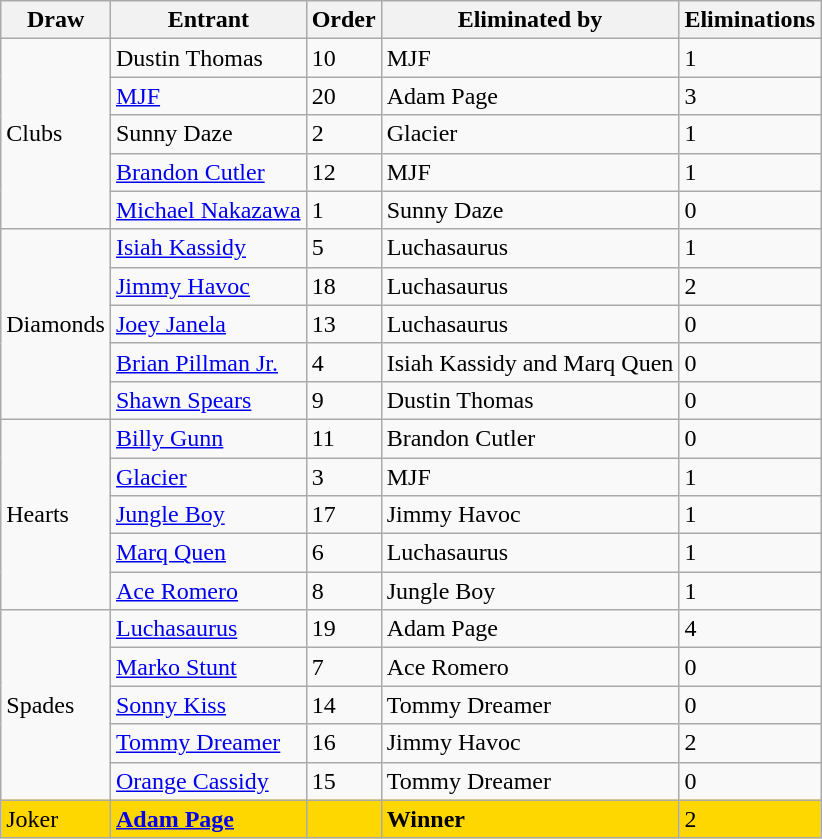<table class="wikitable sortable">
<tr>
<th>Draw</th>
<th>Entrant</th>
<th>Order</th>
<th>Eliminated by</th>
<th>Eliminations</th>
</tr>
<tr>
<td rowspan="5">Clubs</td>
<td>Dustin Thomas</td>
<td>10</td>
<td>MJF</td>
<td>1</td>
</tr>
<tr>
<td><a href='#'>MJF</a></td>
<td>20</td>
<td>Adam Page</td>
<td>3</td>
</tr>
<tr>
<td>Sunny Daze</td>
<td>2</td>
<td>Glacier</td>
<td>1</td>
</tr>
<tr>
<td><a href='#'>Brandon Cutler</a></td>
<td>12</td>
<td>MJF</td>
<td>1</td>
</tr>
<tr>
<td><a href='#'>Michael Nakazawa</a></td>
<td>1</td>
<td>Sunny Daze</td>
<td>0</td>
</tr>
<tr>
<td rowspan="5">Diamonds</td>
<td><a href='#'>Isiah Kassidy</a></td>
<td>5</td>
<td>Luchasaurus</td>
<td>1</td>
</tr>
<tr>
<td><a href='#'>Jimmy Havoc</a></td>
<td>18</td>
<td>Luchasaurus</td>
<td>2</td>
</tr>
<tr>
<td><a href='#'>Joey Janela</a></td>
<td>13</td>
<td>Luchasaurus</td>
<td>0</td>
</tr>
<tr>
<td><a href='#'>Brian Pillman Jr.</a></td>
<td>4</td>
<td>Isiah Kassidy and Marq Quen</td>
<td>0</td>
</tr>
<tr>
<td><a href='#'>Shawn Spears</a></td>
<td>9</td>
<td>Dustin Thomas</td>
<td>0</td>
</tr>
<tr>
<td rowspan="5">Hearts</td>
<td><a href='#'>Billy Gunn</a></td>
<td>11</td>
<td>Brandon Cutler</td>
<td>0</td>
</tr>
<tr>
<td><a href='#'>Glacier</a></td>
<td>3</td>
<td>MJF</td>
<td>1</td>
</tr>
<tr>
<td><a href='#'>Jungle Boy</a></td>
<td>17</td>
<td>Jimmy Havoc</td>
<td>1</td>
</tr>
<tr>
<td><a href='#'>Marq Quen</a></td>
<td>6</td>
<td>Luchasaurus</td>
<td>1</td>
</tr>
<tr>
<td><a href='#'>Ace Romero</a></td>
<td>8</td>
<td>Jungle Boy</td>
<td>1</td>
</tr>
<tr>
<td rowspan="5">Spades</td>
<td><a href='#'>Luchasaurus</a></td>
<td>19</td>
<td>Adam Page</td>
<td>4</td>
</tr>
<tr>
<td><a href='#'>Marko Stunt</a></td>
<td>7</td>
<td>Ace Romero</td>
<td>0</td>
</tr>
<tr>
<td><a href='#'>Sonny Kiss</a></td>
<td>14</td>
<td>Tommy Dreamer</td>
<td>0</td>
</tr>
<tr>
<td><a href='#'>Tommy Dreamer</a></td>
<td>16</td>
<td>Jimmy Havoc</td>
<td>2</td>
</tr>
<tr>
<td><a href='#'>Orange Cassidy</a></td>
<td>15</td>
<td>Tommy Dreamer</td>
<td>0</td>
</tr>
<tr style="background: gold">
<td>Joker</td>
<td><strong><a href='#'>Adam Page</a></strong></td>
<td><strong></strong></td>
<td><strong>Winner</strong></td>
<td>2</td>
</tr>
</table>
